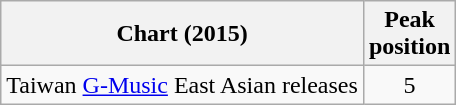<table class="wikitable sortable">
<tr>
<th>Chart (2015)</th>
<th>Peak<br>position</th>
</tr>
<tr>
<td>Taiwan <a href='#'>G-Music</a> East Asian releases</td>
<td align="center">5</td>
</tr>
</table>
